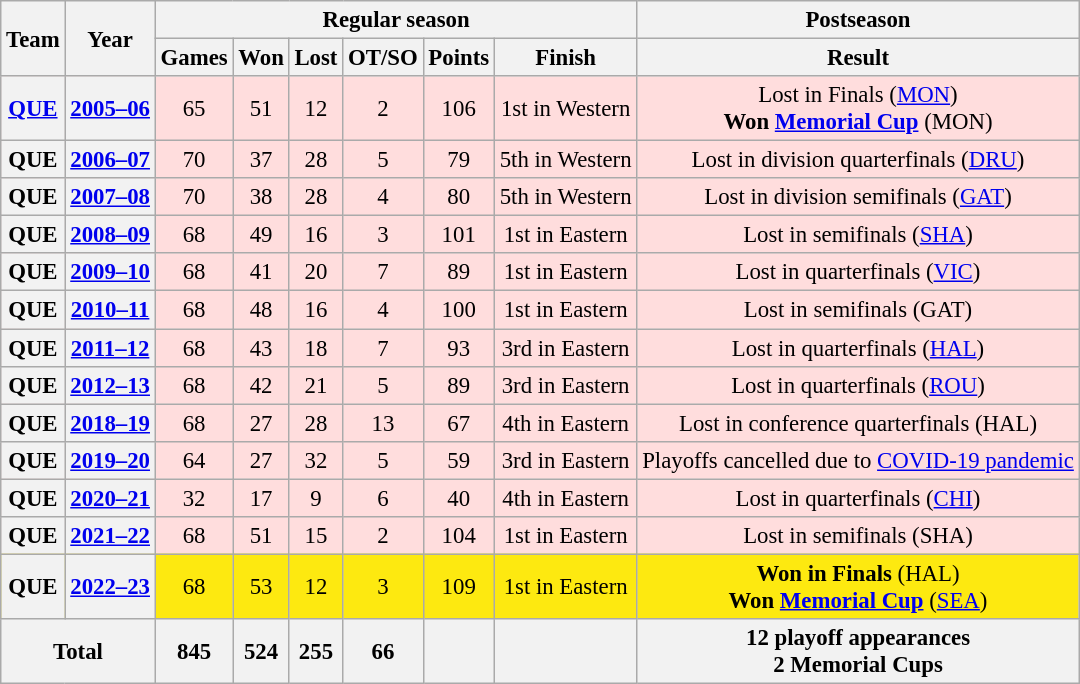<table class="wikitable" style="font-size:95%; text-align:center;">
<tr>
<th rowspan="2">Team</th>
<th rowspan="2">Year</th>
<th colspan="6">Regular season</th>
<th colspan="2">Postseason</th>
</tr>
<tr>
<th>Games</th>
<th>Won</th>
<th>Lost</th>
<th>OT/SO</th>
<th>Points</th>
<th>Finish</th>
<th>Result</th>
</tr>
<tr style="background:#fdd;">
<th><a href='#'>QUE</a></th>
<th><a href='#'>2005–06</a></th>
<td>65</td>
<td>51</td>
<td>12</td>
<td>2</td>
<td>106</td>
<td>1st in Western</td>
<td>Lost in Finals (<a href='#'>MON</a>)<br><strong>Won <a href='#'>Memorial Cup</a></strong> (MON)</td>
</tr>
<tr style="background:#fdd;">
<th>QUE</th>
<th><a href='#'>2006–07</a></th>
<td>70</td>
<td>37</td>
<td>28</td>
<td>5</td>
<td>79</td>
<td>5th in Western</td>
<td>Lost in division quarterfinals (<a href='#'>DRU</a>)</td>
</tr>
<tr style="background:#fdd;">
<th>QUE</th>
<th><a href='#'>2007–08</a></th>
<td>70</td>
<td>38</td>
<td>28</td>
<td>4</td>
<td>80</td>
<td>5th in Western</td>
<td>Lost in division semifinals (<a href='#'>GAT</a>)</td>
</tr>
<tr style="background:#fdd;">
<th>QUE</th>
<th><a href='#'>2008–09</a></th>
<td>68</td>
<td>49</td>
<td>16</td>
<td>3</td>
<td>101</td>
<td>1st in Eastern</td>
<td>Lost in semifinals (<a href='#'>SHA</a>)</td>
</tr>
<tr style="background:#fdd;">
<th>QUE</th>
<th><a href='#'>2009–10</a></th>
<td>68</td>
<td>41</td>
<td>20</td>
<td>7</td>
<td>89</td>
<td>1st in Eastern</td>
<td>Lost in quarterfinals (<a href='#'>VIC</a>)</td>
</tr>
<tr style="background:#fdd;">
<th>QUE</th>
<th><a href='#'>2010–11</a></th>
<td>68</td>
<td>48</td>
<td>16</td>
<td>4</td>
<td>100</td>
<td>1st in Eastern</td>
<td>Lost in semifinals (GAT)</td>
</tr>
<tr style="background:#fdd;">
<th>QUE</th>
<th><a href='#'>2011–12</a></th>
<td>68</td>
<td>43</td>
<td>18</td>
<td>7</td>
<td>93</td>
<td>3rd in Eastern</td>
<td>Lost in quarterfinals (<a href='#'>HAL</a>)</td>
</tr>
<tr style="background:#fdd;">
<th>QUE</th>
<th><a href='#'>2012–13</a></th>
<td>68</td>
<td>42</td>
<td>21</td>
<td>5</td>
<td>89</td>
<td>3rd in Eastern</td>
<td>Lost in quarterfinals (<a href='#'>ROU</a>)</td>
</tr>
<tr style="background:#fdd;">
<th>QUE</th>
<th><a href='#'>2018–19</a></th>
<td>68</td>
<td>27</td>
<td>28</td>
<td>13</td>
<td>67</td>
<td>4th in Eastern</td>
<td>Lost in conference quarterfinals (HAL)</td>
</tr>
<tr style="background:#fdd;">
<th>QUE</th>
<th><a href='#'>2019–20</a></th>
<td>64</td>
<td>27</td>
<td>32</td>
<td>5</td>
<td>59</td>
<td>3rd in Eastern</td>
<td>Playoffs cancelled due to <a href='#'>COVID-19 pandemic</a></td>
</tr>
<tr style="background:#fdd;">
<th>QUE</th>
<th><a href='#'>2020–21</a></th>
<td>32</td>
<td>17</td>
<td>9</td>
<td>6</td>
<td>40</td>
<td>4th in Eastern</td>
<td>Lost in quarterfinals (<a href='#'>CHI</a>)</td>
</tr>
<tr style="background:#fdd;">
<th>QUE</th>
<th><a href='#'>2021–22</a></th>
<td>68</td>
<td>51</td>
<td>15</td>
<td>2</td>
<td>104</td>
<td>1st in Eastern</td>
<td>Lost in semifinals (SHA)</td>
</tr>
<tr style="background:#FDE910;">
<th>QUE</th>
<th><a href='#'>2022–23</a></th>
<td>68</td>
<td>53</td>
<td>12</td>
<td>3</td>
<td>109</td>
<td>1st in Eastern</td>
<td><strong>Won in Finals</strong> (HAL)<br><strong>Won <a href='#'>Memorial Cup</a></strong> (<a href='#'>SEA</a>)</td>
</tr>
<tr>
<th colspan="2">Total</th>
<th>845</th>
<th>524</th>
<th>255</th>
<th>66</th>
<th> </th>
<th> </th>
<th>12 playoff appearances<br>2 Memorial Cups</th>
</tr>
</table>
